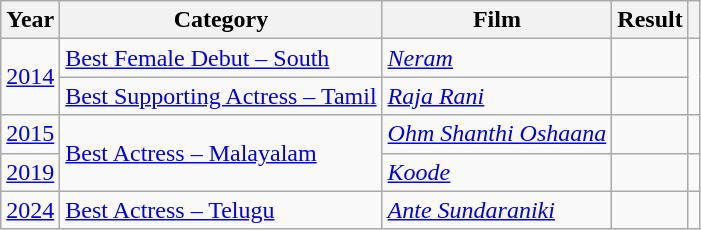<table class="wikitable sortable plainrowheaders">
<tr>
<th scope="col">Year</th>
<th scope="col">Category</th>
<th scope="col">Film</th>
<th scope="col">Result</th>
<th scope="col" class="unsortable"></th>
</tr>
<tr>
<td rowspan="2"><a href='#'>2014</a></td>
<td><a href='#'>Best Female Debut – South</a></td>
<td><em><a href='#'>Neram</a></em></td>
<td></td>
<td rowspan="2"></td>
</tr>
<tr>
<td><a href='#'>Best Supporting Actress – Tamil</a></td>
<td><em><a href='#'>Raja Rani</a></em></td>
<td></td>
</tr>
<tr>
<td><a href='#'>2015</a></td>
<td rowspan="2"><a href='#'>Best Actress – Malayalam</a></td>
<td><em><a href='#'>Ohm Shanthi Oshaana</a></em></td>
<td></td>
<td></td>
</tr>
<tr>
<td><a href='#'>2019</a></td>
<td><em><a href='#'>Koode</a></em></td>
<td></td>
<td></td>
</tr>
<tr>
<td><a href='#'>2024</a></td>
<td><a href='#'>Best Actress – Telugu</a></td>
<td><em><a href='#'>Ante Sundaraniki</a></em></td>
<td></td>
<td></td>
</tr>
</table>
